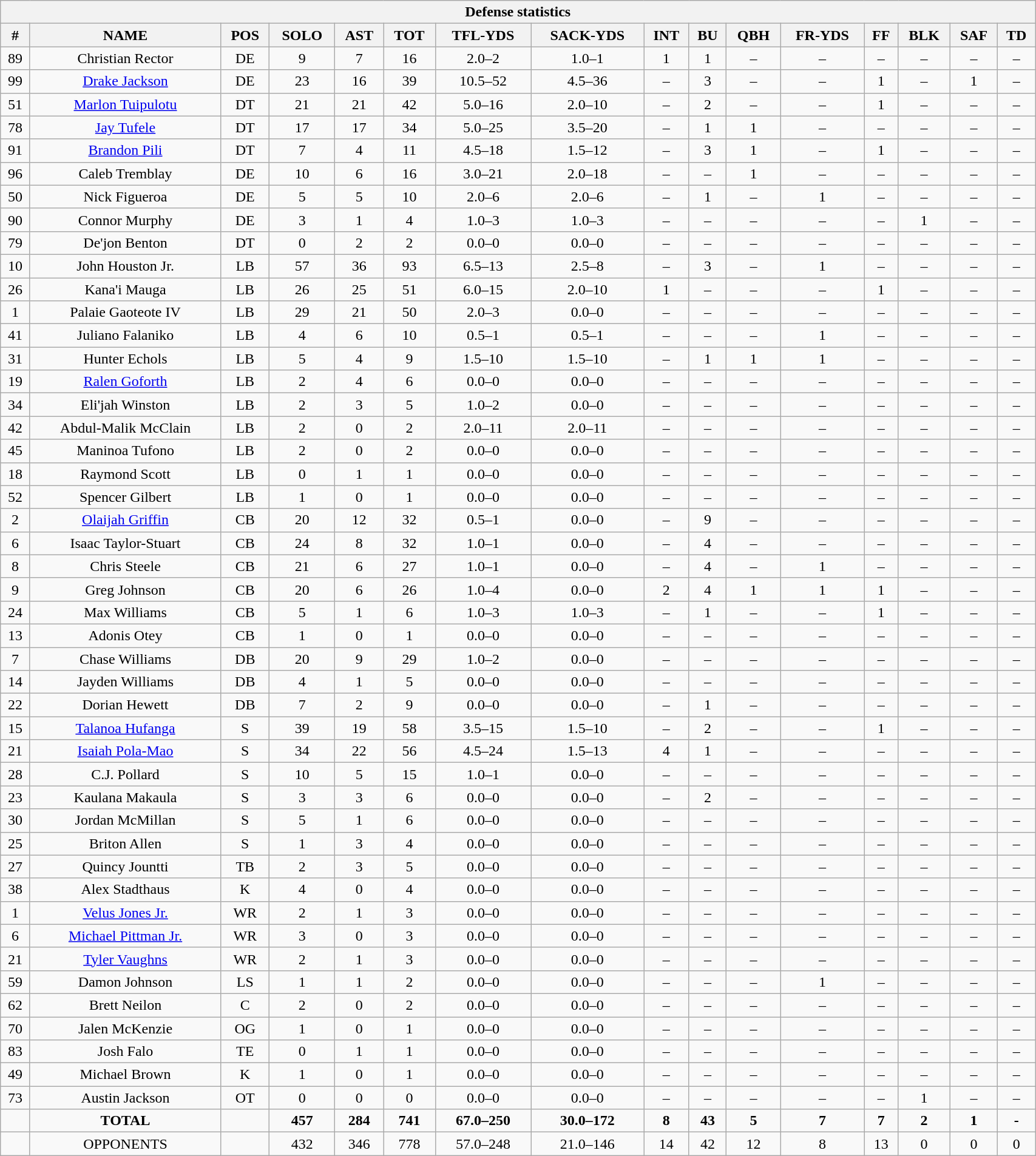<table style="width:90%; text-align:center;" class="wikitable collapsible collapsed">
<tr>
<th colspan="16">Defense statistics</th>
</tr>
<tr>
<th>#</th>
<th>NAME</th>
<th>POS</th>
<th>SOLO</th>
<th>AST</th>
<th>TOT</th>
<th>TFL-YDS</th>
<th>SACK-YDS</th>
<th>INT</th>
<th>BU</th>
<th>QBH</th>
<th>FR-YDS</th>
<th>FF</th>
<th>BLK</th>
<th>SAF</th>
<th>TD</th>
</tr>
<tr>
<td>89</td>
<td>Christian Rector</td>
<td>DE</td>
<td>9</td>
<td>7</td>
<td>16</td>
<td>2.0–2</td>
<td>1.0–1</td>
<td>1</td>
<td>1</td>
<td>–</td>
<td>–</td>
<td>–</td>
<td>–</td>
<td>–</td>
<td>–</td>
</tr>
<tr>
<td>99</td>
<td><a href='#'>Drake Jackson</a></td>
<td>DE</td>
<td>23</td>
<td>16</td>
<td>39</td>
<td>10.5–52</td>
<td>4.5–36</td>
<td>–</td>
<td>3</td>
<td>–</td>
<td>–</td>
<td>1</td>
<td>–</td>
<td>1</td>
<td>–</td>
</tr>
<tr>
<td>51</td>
<td><a href='#'>Marlon Tuipulotu</a></td>
<td>DT</td>
<td>21</td>
<td>21</td>
<td>42</td>
<td>5.0–16</td>
<td>2.0–10</td>
<td>–</td>
<td>2</td>
<td>–</td>
<td>–</td>
<td>1</td>
<td>–</td>
<td>–</td>
<td>–</td>
</tr>
<tr>
<td>78</td>
<td><a href='#'>Jay Tufele</a></td>
<td>DT</td>
<td>17</td>
<td>17</td>
<td>34</td>
<td>5.0–25</td>
<td>3.5–20</td>
<td>–</td>
<td>1</td>
<td>1</td>
<td>–</td>
<td>–</td>
<td>–</td>
<td>–</td>
<td>–</td>
</tr>
<tr>
<td>91</td>
<td><a href='#'>Brandon Pili</a></td>
<td>DT</td>
<td>7</td>
<td>4</td>
<td>11</td>
<td>4.5–18</td>
<td>1.5–12</td>
<td>–</td>
<td>3</td>
<td>1</td>
<td>–</td>
<td>1</td>
<td>–</td>
<td>–</td>
<td>–</td>
</tr>
<tr>
<td>96</td>
<td>Caleb Tremblay</td>
<td>DE</td>
<td>10</td>
<td>6</td>
<td>16</td>
<td>3.0–21</td>
<td>2.0–18</td>
<td>–</td>
<td>–</td>
<td>1</td>
<td>–</td>
<td>–</td>
<td>–</td>
<td>–</td>
<td>–</td>
</tr>
<tr>
<td>50</td>
<td>Nick Figueroa</td>
<td>DE</td>
<td>5</td>
<td>5</td>
<td>10</td>
<td>2.0–6</td>
<td>2.0–6</td>
<td>–</td>
<td>1</td>
<td>–</td>
<td>1</td>
<td>–</td>
<td>–</td>
<td>–</td>
<td>–</td>
</tr>
<tr>
<td>90</td>
<td>Connor Murphy</td>
<td>DE</td>
<td>3</td>
<td>1</td>
<td>4</td>
<td>1.0–3</td>
<td>1.0–3</td>
<td>–</td>
<td>–</td>
<td>–</td>
<td>–</td>
<td>–</td>
<td>1</td>
<td>–</td>
<td>–</td>
</tr>
<tr>
<td>79</td>
<td>De'jon Benton</td>
<td>DT</td>
<td>0</td>
<td>2</td>
<td>2</td>
<td>0.0–0</td>
<td>0.0–0</td>
<td>–</td>
<td>–</td>
<td>–</td>
<td>–</td>
<td>–</td>
<td>–</td>
<td>–</td>
<td>–</td>
</tr>
<tr>
<td>10</td>
<td>John Houston Jr.</td>
<td>LB</td>
<td>57</td>
<td>36</td>
<td>93</td>
<td>6.5–13</td>
<td>2.5–8</td>
<td>–</td>
<td>3</td>
<td>–</td>
<td>1</td>
<td>–</td>
<td>–</td>
<td>–</td>
<td>–</td>
</tr>
<tr>
<td>26</td>
<td>Kana'i Mauga</td>
<td>LB</td>
<td>26</td>
<td>25</td>
<td>51</td>
<td>6.0–15</td>
<td>2.0–10</td>
<td>1</td>
<td>–</td>
<td>–</td>
<td>–</td>
<td>1</td>
<td>–</td>
<td>–</td>
<td>–</td>
</tr>
<tr>
<td>1</td>
<td>Palaie Gaoteote IV</td>
<td>LB</td>
<td>29</td>
<td>21</td>
<td>50</td>
<td>2.0–3</td>
<td>0.0–0</td>
<td>–</td>
<td>–</td>
<td>–</td>
<td>–</td>
<td>–</td>
<td>–</td>
<td>–</td>
<td>–</td>
</tr>
<tr>
<td>41</td>
<td>Juliano Falaniko</td>
<td>LB</td>
<td>4</td>
<td>6</td>
<td>10</td>
<td>0.5–1</td>
<td>0.5–1</td>
<td>–</td>
<td>–</td>
<td>–</td>
<td>1</td>
<td>–</td>
<td>–</td>
<td>–</td>
<td>–</td>
</tr>
<tr>
<td>31</td>
<td>Hunter Echols</td>
<td>LB</td>
<td>5</td>
<td>4</td>
<td>9</td>
<td>1.5–10</td>
<td>1.5–10</td>
<td>–</td>
<td>1</td>
<td>1</td>
<td>1</td>
<td>–</td>
<td>–</td>
<td>–</td>
<td>–</td>
</tr>
<tr>
<td>19</td>
<td><a href='#'>Ralen Goforth</a></td>
<td>LB</td>
<td>2</td>
<td>4</td>
<td>6</td>
<td>0.0–0</td>
<td>0.0–0</td>
<td>–</td>
<td>–</td>
<td>–</td>
<td>–</td>
<td>–</td>
<td>–</td>
<td>–</td>
<td>–</td>
</tr>
<tr>
<td>34</td>
<td>Eli'jah Winston</td>
<td>LB</td>
<td>2</td>
<td>3</td>
<td>5</td>
<td>1.0–2</td>
<td>0.0–0</td>
<td>–</td>
<td>–</td>
<td>–</td>
<td>–</td>
<td>–</td>
<td>–</td>
<td>–</td>
<td>–</td>
</tr>
<tr>
<td>42</td>
<td>Abdul-Malik McClain</td>
<td>LB</td>
<td>2</td>
<td>0</td>
<td>2</td>
<td>2.0–11</td>
<td>2.0–11</td>
<td>–</td>
<td>–</td>
<td>–</td>
<td>–</td>
<td>–</td>
<td>–</td>
<td>–</td>
<td>–</td>
</tr>
<tr>
<td>45</td>
<td>Maninoa Tufono</td>
<td>LB</td>
<td>2</td>
<td>0</td>
<td>2</td>
<td>0.0–0</td>
<td>0.0–0</td>
<td>–</td>
<td>–</td>
<td>–</td>
<td>–</td>
<td>–</td>
<td>–</td>
<td>–</td>
<td>–</td>
</tr>
<tr>
<td>18</td>
<td>Raymond Scott</td>
<td>LB</td>
<td>0</td>
<td>1</td>
<td>1</td>
<td>0.0–0</td>
<td>0.0–0</td>
<td>–</td>
<td>–</td>
<td>–</td>
<td>–</td>
<td>–</td>
<td>–</td>
<td>–</td>
<td>–</td>
</tr>
<tr>
<td>52</td>
<td>Spencer Gilbert</td>
<td>LB</td>
<td>1</td>
<td>0</td>
<td>1</td>
<td>0.0–0</td>
<td>0.0–0</td>
<td>–</td>
<td>–</td>
<td>–</td>
<td>–</td>
<td>–</td>
<td>–</td>
<td>–</td>
<td>–</td>
</tr>
<tr>
<td>2</td>
<td><a href='#'>Olaijah Griffin</a></td>
<td>CB</td>
<td>20</td>
<td>12</td>
<td>32</td>
<td>0.5–1</td>
<td>0.0–0</td>
<td>–</td>
<td>9</td>
<td>–</td>
<td>–</td>
<td>–</td>
<td>–</td>
<td>–</td>
<td>–</td>
</tr>
<tr>
<td>6</td>
<td>Isaac Taylor-Stuart</td>
<td>CB</td>
<td>24</td>
<td>8</td>
<td>32</td>
<td>1.0–1</td>
<td>0.0–0</td>
<td>–</td>
<td>4</td>
<td>–</td>
<td>–</td>
<td>–</td>
<td>–</td>
<td>–</td>
<td>–</td>
</tr>
<tr>
<td>8</td>
<td>Chris Steele</td>
<td>CB</td>
<td>21</td>
<td>6</td>
<td>27</td>
<td>1.0–1</td>
<td>0.0–0</td>
<td>–</td>
<td>4</td>
<td>–</td>
<td>1</td>
<td>–</td>
<td>–</td>
<td>–</td>
<td>–</td>
</tr>
<tr>
<td>9</td>
<td>Greg Johnson</td>
<td>CB</td>
<td>20</td>
<td>6</td>
<td>26</td>
<td>1.0–4</td>
<td>0.0–0</td>
<td>2</td>
<td>4</td>
<td>1</td>
<td>1</td>
<td>1</td>
<td>–</td>
<td>–</td>
<td>–</td>
</tr>
<tr>
<td>24</td>
<td>Max Williams</td>
<td>CB</td>
<td>5</td>
<td>1</td>
<td>6</td>
<td>1.0–3</td>
<td>1.0–3</td>
<td>–</td>
<td>1</td>
<td>–</td>
<td>–</td>
<td>1</td>
<td>–</td>
<td>–</td>
<td>–</td>
</tr>
<tr>
<td>13</td>
<td>Adonis Otey</td>
<td>CB</td>
<td>1</td>
<td>0</td>
<td>1</td>
<td>0.0–0</td>
<td>0.0–0</td>
<td>–</td>
<td>–</td>
<td>–</td>
<td>–</td>
<td>–</td>
<td>–</td>
<td>–</td>
<td>–</td>
</tr>
<tr>
<td>7</td>
<td>Chase Williams</td>
<td>DB</td>
<td>20</td>
<td>9</td>
<td>29</td>
<td>1.0–2</td>
<td>0.0–0</td>
<td>–</td>
<td>–</td>
<td>–</td>
<td>–</td>
<td>–</td>
<td>–</td>
<td>–</td>
<td>–</td>
</tr>
<tr>
<td>14</td>
<td>Jayden Williams</td>
<td>DB</td>
<td>4</td>
<td>1</td>
<td>5</td>
<td>0.0–0</td>
<td>0.0–0</td>
<td>–</td>
<td>–</td>
<td>–</td>
<td>–</td>
<td>–</td>
<td>–</td>
<td>–</td>
<td>–</td>
</tr>
<tr>
<td>22</td>
<td>Dorian Hewett</td>
<td>DB</td>
<td>7</td>
<td>2</td>
<td>9</td>
<td>0.0–0</td>
<td>0.0–0</td>
<td>–</td>
<td>1</td>
<td>–</td>
<td>–</td>
<td>–</td>
<td>–</td>
<td>–</td>
<td>–</td>
</tr>
<tr>
<td>15</td>
<td><a href='#'>Talanoa Hufanga</a></td>
<td>S</td>
<td>39</td>
<td>19</td>
<td>58</td>
<td>3.5–15</td>
<td>1.5–10</td>
<td>–</td>
<td>2</td>
<td>–</td>
<td>–</td>
<td>1</td>
<td>–</td>
<td>–</td>
<td>–</td>
</tr>
<tr>
<td>21</td>
<td><a href='#'>Isaiah Pola-Mao</a></td>
<td>S</td>
<td>34</td>
<td>22</td>
<td>56</td>
<td>4.5–24</td>
<td>1.5–13</td>
<td>4</td>
<td>1</td>
<td>–</td>
<td>–</td>
<td>–</td>
<td>–</td>
<td>–</td>
<td>–</td>
</tr>
<tr>
<td>28</td>
<td>C.J. Pollard</td>
<td>S</td>
<td>10</td>
<td>5</td>
<td>15</td>
<td>1.0–1</td>
<td>0.0–0</td>
<td>–</td>
<td>–</td>
<td>–</td>
<td>–</td>
<td>–</td>
<td>–</td>
<td>–</td>
<td>–</td>
</tr>
<tr>
<td>23</td>
<td>Kaulana Makaula</td>
<td>S</td>
<td>3</td>
<td>3</td>
<td>6</td>
<td>0.0–0</td>
<td>0.0–0</td>
<td>–</td>
<td>2</td>
<td>–</td>
<td>–</td>
<td>–</td>
<td>–</td>
<td>–</td>
<td>–</td>
</tr>
<tr>
<td>30</td>
<td>Jordan McMillan</td>
<td>S</td>
<td>5</td>
<td>1</td>
<td>6</td>
<td>0.0–0</td>
<td>0.0–0</td>
<td>–</td>
<td>–</td>
<td>–</td>
<td>–</td>
<td>–</td>
<td>–</td>
<td>–</td>
<td>–</td>
</tr>
<tr>
<td>25</td>
<td>Briton Allen</td>
<td>S</td>
<td>1</td>
<td>3</td>
<td>4</td>
<td>0.0–0</td>
<td>0.0–0</td>
<td>–</td>
<td>–</td>
<td>–</td>
<td>–</td>
<td>–</td>
<td>–</td>
<td>–</td>
<td>–</td>
</tr>
<tr>
<td>27</td>
<td>Quincy Jountti</td>
<td>TB</td>
<td>2</td>
<td>3</td>
<td>5</td>
<td>0.0–0</td>
<td>0.0–0</td>
<td>–</td>
<td>–</td>
<td>–</td>
<td>–</td>
<td>–</td>
<td>–</td>
<td>–</td>
<td>–</td>
</tr>
<tr>
<td>38</td>
<td>Alex Stadthaus</td>
<td>K</td>
<td>4</td>
<td>0</td>
<td>4</td>
<td>0.0–0</td>
<td>0.0–0</td>
<td>–</td>
<td>–</td>
<td>–</td>
<td>–</td>
<td>–</td>
<td>–</td>
<td>–</td>
<td>–</td>
</tr>
<tr>
<td>1</td>
<td><a href='#'>Velus Jones Jr.</a></td>
<td>WR</td>
<td>2</td>
<td>1</td>
<td>3</td>
<td>0.0–0</td>
<td>0.0–0</td>
<td>–</td>
<td>–</td>
<td>–</td>
<td>–</td>
<td>–</td>
<td>–</td>
<td>–</td>
<td>–</td>
</tr>
<tr>
<td>6</td>
<td><a href='#'>Michael Pittman Jr.</a></td>
<td>WR</td>
<td>3</td>
<td>0</td>
<td>3</td>
<td>0.0–0</td>
<td>0.0–0</td>
<td>–</td>
<td>–</td>
<td>–</td>
<td>–</td>
<td>–</td>
<td>–</td>
<td>–</td>
<td>–</td>
</tr>
<tr>
<td>21</td>
<td><a href='#'>Tyler Vaughns</a></td>
<td>WR</td>
<td>2</td>
<td>1</td>
<td>3</td>
<td>0.0–0</td>
<td>0.0–0</td>
<td>–</td>
<td>–</td>
<td>–</td>
<td>–</td>
<td>–</td>
<td>–</td>
<td>–</td>
<td>–</td>
</tr>
<tr>
<td>59</td>
<td>Damon Johnson</td>
<td>LS</td>
<td>1</td>
<td>1</td>
<td>2</td>
<td>0.0–0</td>
<td>0.0–0</td>
<td>–</td>
<td>–</td>
<td>–</td>
<td>1</td>
<td>–</td>
<td>–</td>
<td>–</td>
<td>–</td>
</tr>
<tr>
<td>62</td>
<td>Brett Neilon</td>
<td>C</td>
<td>2</td>
<td>0</td>
<td>2</td>
<td>0.0–0</td>
<td>0.0–0</td>
<td>–</td>
<td>–</td>
<td>–</td>
<td>–</td>
<td>–</td>
<td>–</td>
<td>–</td>
<td>–</td>
</tr>
<tr>
<td>70</td>
<td>Jalen McKenzie</td>
<td>OG</td>
<td>1</td>
<td>0</td>
<td>1</td>
<td>0.0–0</td>
<td>0.0–0</td>
<td>–</td>
<td>–</td>
<td>–</td>
<td>–</td>
<td>–</td>
<td>–</td>
<td>–</td>
<td>–</td>
</tr>
<tr>
<td>83</td>
<td>Josh Falo</td>
<td>TE</td>
<td>0</td>
<td>1</td>
<td>1</td>
<td>0.0–0</td>
<td>0.0–0</td>
<td>–</td>
<td>–</td>
<td>–</td>
<td>–</td>
<td>–</td>
<td>–</td>
<td>–</td>
<td>–</td>
</tr>
<tr>
<td>49</td>
<td>Michael Brown</td>
<td>K</td>
<td>1</td>
<td>0</td>
<td>1</td>
<td>0.0–0</td>
<td>0.0–0</td>
<td>–</td>
<td>–</td>
<td>–</td>
<td>–</td>
<td>–</td>
<td>–</td>
<td>–</td>
<td>–</td>
</tr>
<tr>
<td>73</td>
<td>Austin Jackson</td>
<td>OT</td>
<td>0</td>
<td>0</td>
<td>0</td>
<td>0.0–0</td>
<td>0.0–0</td>
<td>–</td>
<td>–</td>
<td>–</td>
<td>–</td>
<td>–</td>
<td>1</td>
<td>–</td>
<td>–</td>
</tr>
<tr>
<td></td>
<td><strong>TOTAL</strong></td>
<td></td>
<td><strong>457</strong></td>
<td><strong>284</strong></td>
<td><strong>741</strong></td>
<td><strong>67.0–250</strong></td>
<td><strong>30.0–172</strong></td>
<td><strong>8</strong></td>
<td><strong>43</strong></td>
<td><strong>5</strong></td>
<td><strong>7</strong></td>
<td><strong>7</strong></td>
<td><strong>2</strong></td>
<td><strong>1</strong></td>
<td><strong>-</strong></td>
</tr>
<tr>
<td></td>
<td>OPPONENTS</td>
<td></td>
<td>432</td>
<td>346</td>
<td>778</td>
<td>57.0–248</td>
<td>21.0–146</td>
<td>14</td>
<td>42</td>
<td>12</td>
<td>8</td>
<td>13</td>
<td>0</td>
<td>0</td>
<td>0</td>
</tr>
</table>
